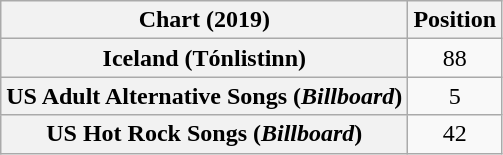<table class="wikitable sortable plainrowheaders" style="text-align:center">
<tr>
<th scope="col">Chart (2019)</th>
<th scope="col">Position</th>
</tr>
<tr>
<th scope="row">Iceland (Tónlistinn)</th>
<td>88</td>
</tr>
<tr>
<th scope="row">US Adult Alternative Songs (<em>Billboard</em>)</th>
<td>5</td>
</tr>
<tr>
<th scope="row">US Hot Rock Songs (<em>Billboard</em>)</th>
<td>42</td>
</tr>
</table>
